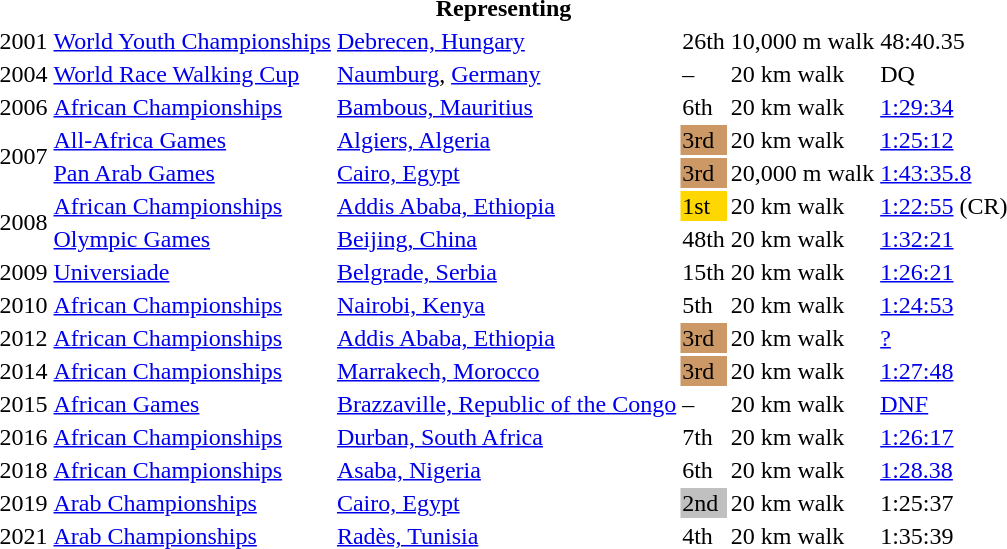<table>
<tr>
<th colspan="6">Representing </th>
</tr>
<tr>
<td>2001</td>
<td><a href='#'>World Youth Championships</a></td>
<td><a href='#'>Debrecen, Hungary</a></td>
<td>26th</td>
<td>10,000 m walk</td>
<td>48:40.35</td>
</tr>
<tr>
<td>2004</td>
<td><a href='#'>World Race Walking Cup</a></td>
<td><a href='#'>Naumburg</a>, <a href='#'>Germany</a></td>
<td>–</td>
<td>20 km walk</td>
<td>DQ</td>
</tr>
<tr>
<td>2006</td>
<td><a href='#'>African Championships</a></td>
<td><a href='#'>Bambous, Mauritius</a></td>
<td>6th</td>
<td>20 km walk</td>
<td><a href='#'>1:29:34</a></td>
</tr>
<tr>
<td rowspan=2>2007</td>
<td><a href='#'>All-Africa Games</a></td>
<td><a href='#'>Algiers, Algeria</a></td>
<td bgcolor="cc9966">3rd</td>
<td>20 km walk</td>
<td><a href='#'>1:25:12</a></td>
</tr>
<tr>
<td><a href='#'>Pan Arab Games</a></td>
<td><a href='#'>Cairo, Egypt</a></td>
<td bgcolor="cc9966">3rd</td>
<td>20,000 m walk</td>
<td><a href='#'>1:43:35.8</a></td>
</tr>
<tr>
<td rowspan=2>2008</td>
<td><a href='#'>African Championships</a></td>
<td><a href='#'>Addis Ababa, Ethiopia</a></td>
<td bgcolor=gold>1st</td>
<td>20 km walk</td>
<td><a href='#'>1:22:55</a> (CR)</td>
</tr>
<tr>
<td><a href='#'>Olympic Games</a></td>
<td><a href='#'>Beijing, China</a></td>
<td>48th</td>
<td>20 km walk</td>
<td><a href='#'>1:32:21</a></td>
</tr>
<tr>
<td>2009</td>
<td><a href='#'>Universiade</a></td>
<td><a href='#'>Belgrade, Serbia</a></td>
<td>15th</td>
<td>20 km walk</td>
<td><a href='#'>1:26:21</a></td>
</tr>
<tr>
<td>2010</td>
<td><a href='#'>African Championships</a></td>
<td><a href='#'>Nairobi, Kenya</a></td>
<td>5th</td>
<td>20 km walk</td>
<td><a href='#'>1:24:53</a></td>
</tr>
<tr>
<td>2012</td>
<td><a href='#'>African Championships</a></td>
<td><a href='#'>Addis Ababa, Ethiopia</a></td>
<td bgcolor=cc9966>3rd</td>
<td>20 km walk</td>
<td><a href='#'>?</a></td>
</tr>
<tr>
<td>2014</td>
<td><a href='#'>African Championships</a></td>
<td><a href='#'>Marrakech, Morocco</a></td>
<td bgcolor=cc9966>3rd</td>
<td>20 km walk</td>
<td><a href='#'>1:27:48</a></td>
</tr>
<tr>
<td>2015</td>
<td><a href='#'>African Games</a></td>
<td><a href='#'>Brazzaville, Republic of the Congo</a></td>
<td>–</td>
<td>20 km walk</td>
<td><a href='#'>DNF</a></td>
</tr>
<tr>
<td>2016</td>
<td><a href='#'>African Championships</a></td>
<td><a href='#'>Durban, South Africa</a></td>
<td>7th</td>
<td>20 km walk</td>
<td><a href='#'>1:26:17</a></td>
</tr>
<tr>
<td>2018</td>
<td><a href='#'>African Championships</a></td>
<td><a href='#'>Asaba, Nigeria</a></td>
<td>6th</td>
<td>20 km walk</td>
<td><a href='#'>1:28.38</a></td>
</tr>
<tr>
<td>2019</td>
<td><a href='#'>Arab Championships</a></td>
<td><a href='#'>Cairo, Egypt</a></td>
<td bgcolor=silver>2nd</td>
<td>20 km walk</td>
<td>1:25:37</td>
</tr>
<tr>
<td>2021</td>
<td><a href='#'>Arab Championships</a></td>
<td><a href='#'>Radès, Tunisia</a></td>
<td>4th</td>
<td>20 km walk</td>
<td>1:35:39</td>
</tr>
</table>
